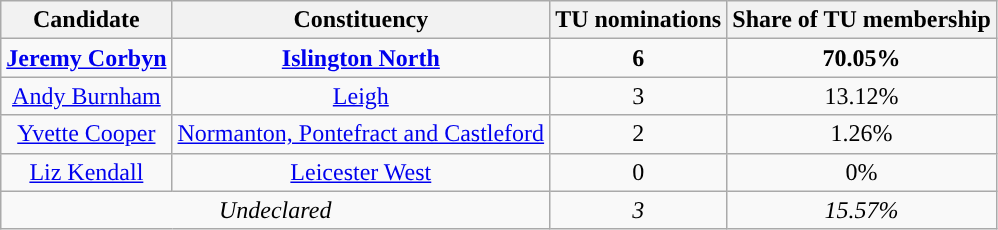<table class="wikitable floatright">
<tr>
<th>Candidate</th>
<th>Constituency</th>
<th>TU nominations</th>
<th>Share of TU membership</th>
</tr>
<tr style="text-align: center;" |>
<td><strong><a href='#'>Jeremy Corbyn</a></strong></td>
<td><strong><a href='#'>Islington North</a></strong></td>
<td><strong>6</strong></td>
<td><strong>70.05%</strong></td>
</tr>
<tr style="text-align: center;" |>
<td><a href='#'>Andy Burnham</a></td>
<td><a href='#'>Leigh</a></td>
<td>3</td>
<td>13.12%</td>
</tr>
<tr style="text-align: center;" |>
<td><a href='#'>Yvette Cooper</a></td>
<td><a href='#'>Normanton, Pontefract and Castleford</a></td>
<td>2</td>
<td>1.26%</td>
</tr>
<tr style="text-align: center;" |>
<td><a href='#'>Liz Kendall</a></td>
<td><a href='#'>Leicester West</a></td>
<td>0</td>
<td>0%</td>
</tr>
<tr style="background-color: ">
<td colspan="2" style="text-align: center;"><em>Undeclared</em></td>
<td style="text-align: center;"><em>3</em></td>
<td style="text-align: center;"><em>15.57%</em></td>
</tr>
</table>
